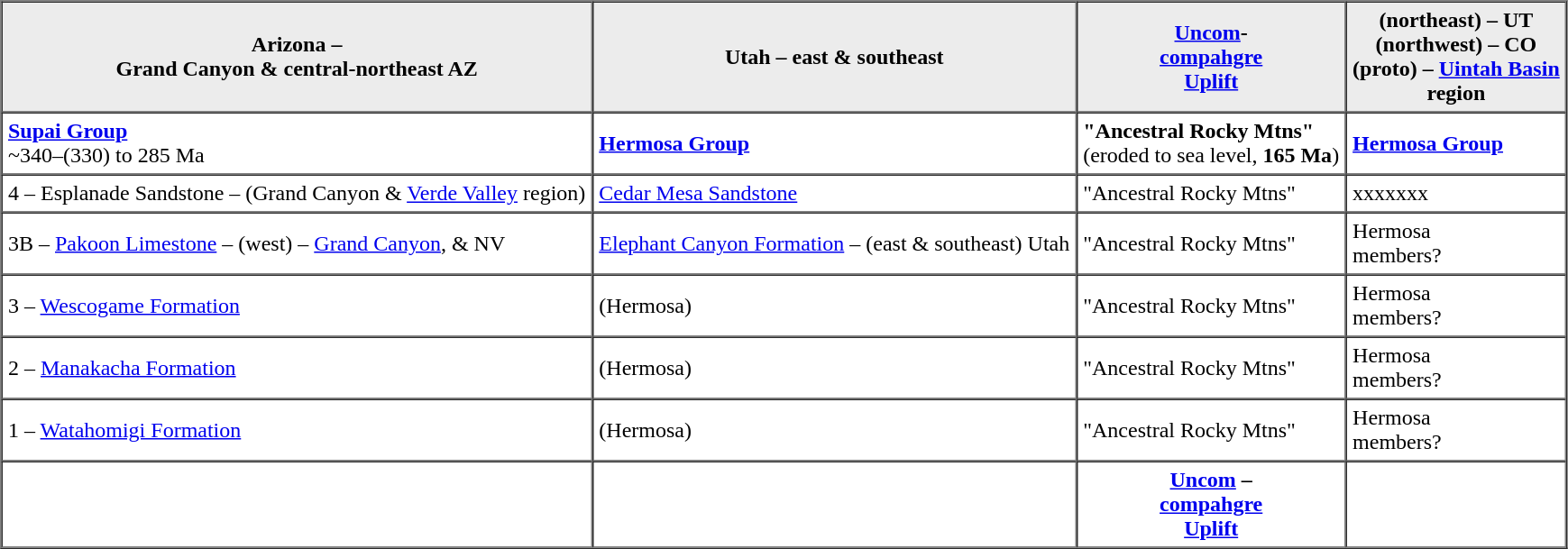<table cellspacing=0 cellpadding=4 border=1>
<tr bgcolor="#ececec" style="text-align:center;">
<th>Arizona –<br>Grand Canyon & central-northeast AZ</th>
<th>Utah – east & southeast</th>
<th><a href='#'>Uncom</a>-<br><a href='#'>compahgre</a><br><a href='#'>Uplift</a></th>
<th>(northeast) – UT<br>(northwest) – CO<br>(proto) – <a href='#'>Uintah Basin</a> <br>region</th>
</tr>
<tr>
<td><strong><a href='#'>Supai Group</a></strong><br>~340–(330) to 285 Ma</td>
<td><strong><a href='#'>Hermosa Group</a></strong></td>
<td><strong>"Ancestral Rocky Mtns"</strong><br>(eroded to sea level, <strong>165 Ma</strong>)</td>
<td><strong><a href='#'>Hermosa Group</a></strong></td>
</tr>
<tr>
<td>4 – Esplanade Sandstone – (Grand Canyon & <a href='#'>Verde Valley</a> region)</td>
<td><a href='#'>Cedar Mesa Sandstone</a></td>
<td>"Ancestral Rocky Mtns"</td>
<td>xxxxxxx</td>
</tr>
<tr>
<td>3B – <a href='#'>Pakoon Limestone</a> – (west) – <a href='#'>Grand Canyon</a>, & NV</td>
<td><a href='#'>Elephant Canyon Formation</a> – (east & southeast) Utah</td>
<td>"Ancestral Rocky Mtns"</td>
<td>Hermosa<br>members?</td>
</tr>
<tr>
<td>3 – <a href='#'>Wescogame Formation</a></td>
<td>(Hermosa)</td>
<td>"Ancestral Rocky Mtns"</td>
<td>Hermosa<br>members?</td>
</tr>
<tr>
<td>2 – <a href='#'>Manakacha Formation</a></td>
<td>(Hermosa)</td>
<td>"Ancestral Rocky Mtns"</td>
<td>Hermosa<br>members?</td>
</tr>
<tr>
<td>1 – <a href='#'>Watahomigi Formation</a></td>
<td>(Hermosa)</td>
<td>"Ancestral Rocky Mtns"</td>
<td>Hermosa<br>members?</td>
</tr>
<tr>
<th></th>
<th></th>
<th><strong><a href='#'>Uncom</a> – </strong><br><strong><a href='#'>compahgre</a></strong><br><strong><a href='#'>Uplift</a></strong></th>
<th></th>
</tr>
<tr>
</tr>
</table>
